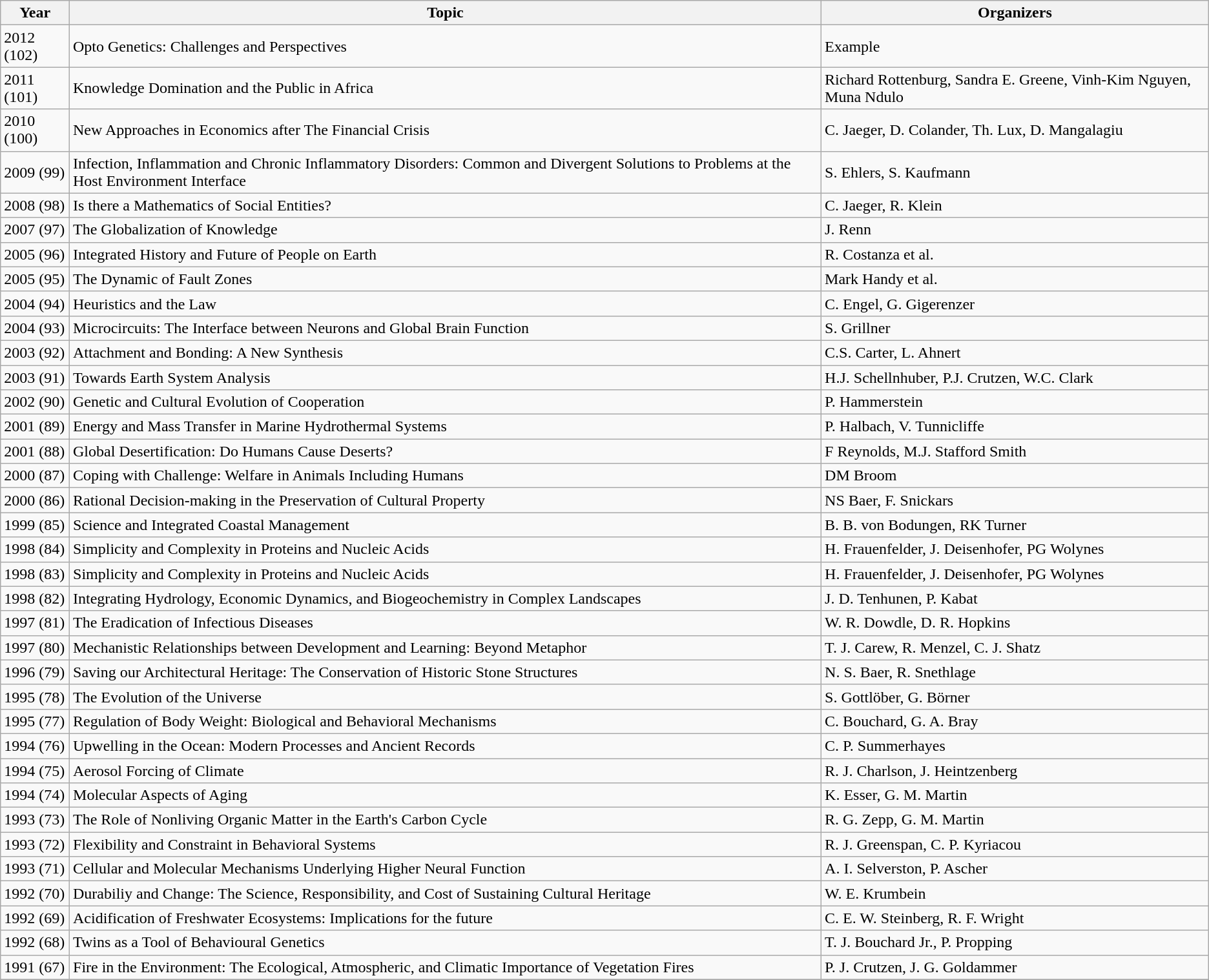<table class="wikitable sortable">
<tr>
<th>Year</th>
<th>Topic</th>
<th>Organizers</th>
</tr>
<tr>
<td>2012 (102)</td>
<td>Opto Genetics: Challenges and Perspectives</td>
<td>Example</td>
</tr>
<tr>
<td>2011 (101)</td>
<td>Knowledge Domination and the Public in Africa</td>
<td>Richard Rottenburg, Sandra E. Greene, Vinh-Kim Nguyen, Muna Ndulo</td>
</tr>
<tr>
<td>2010 (100)</td>
<td>New Approaches in Economics after The Financial Crisis</td>
<td>C. Jaeger, D. Colander, Th. Lux, D. Mangalagiu</td>
</tr>
<tr>
<td>2009 (99)</td>
<td>Infection, Inflammation and Chronic Inflammatory Disorders: Common and Divergent Solutions to Problems at the Host Environment Interface</td>
<td>S. Ehlers, S. Kaufmann</td>
</tr>
<tr>
<td>2008 (98)</td>
<td>Is there a Mathematics of Social Entities?</td>
<td>C. Jaeger, R. Klein</td>
</tr>
<tr>
<td>2007 (97)</td>
<td>The Globalization of Knowledge</td>
<td>J. Renn</td>
</tr>
<tr>
<td>2005 (96)</td>
<td>Integrated History and Future of People on Earth</td>
<td>R. Costanza et al.</td>
</tr>
<tr>
<td>2005 (95)</td>
<td>The Dynamic of Fault Zones</td>
<td>Mark Handy et al.</td>
</tr>
<tr>
<td>2004 (94)</td>
<td>Heuristics and the Law</td>
<td>C. Engel, G. Gigerenzer</td>
</tr>
<tr>
<td>2004 (93)</td>
<td>Microcircuits: The Interface between Neurons and Global Brain Function</td>
<td>S. Grillner</td>
</tr>
<tr>
<td>2003 (92)</td>
<td>Attachment and Bonding: A New Synthesis</td>
<td>C.S. Carter, L. Ahnert</td>
</tr>
<tr>
<td>2003 (91)</td>
<td>Towards Earth System Analysis</td>
<td>H.J. Schellnhuber, P.J. Crutzen, W.C. Clark</td>
</tr>
<tr>
<td>2002 (90)</td>
<td>Genetic and Cultural Evolution of Cooperation</td>
<td>P. Hammerstein</td>
</tr>
<tr>
<td>2001 (89)</td>
<td>Energy and Mass Transfer in Marine Hydrothermal Systems</td>
<td>P. Halbach, V. Tunnicliffe</td>
</tr>
<tr>
<td>2001 (88)</td>
<td>Global Desertification: Do Humans Cause Deserts?</td>
<td>F Reynolds, M.J. Stafford Smith</td>
</tr>
<tr>
<td>2000 (87)</td>
<td>Coping with Challenge: Welfare in Animals Including Humans</td>
<td>DM Broom</td>
</tr>
<tr>
<td>2000 (86)</td>
<td>Rational Decision-making in the Preservation of Cultural Property</td>
<td>NS Baer, F. Snickars</td>
</tr>
<tr>
<td>1999 (85)</td>
<td>Science and Integrated Coastal Management</td>
<td>B. B. von Bodungen, RK Turner</td>
</tr>
<tr>
<td>1998 (84)</td>
<td>Simplicity and Complexity in Proteins and Nucleic Acids</td>
<td>H. Frauenfelder, J. Deisenhofer, PG Wolynes</td>
</tr>
<tr>
<td>1998 (83)</td>
<td>Simplicity and Complexity in Proteins and Nucleic Acids</td>
<td>H. Frauenfelder, J. Deisenhofer, PG Wolynes</td>
</tr>
<tr>
<td>1998 (82)</td>
<td>Integrating Hydrology, Economic Dynamics, and Biogeochemistry in Complex Landscapes</td>
<td>J. D. Tenhunen, P. Kabat</td>
</tr>
<tr>
<td>1997 (81)</td>
<td>The Eradication of Infectious Diseases</td>
<td>W. R. Dowdle, D. R. Hopkins</td>
</tr>
<tr>
<td>1997 (80)</td>
<td>Mechanistic Relationships between Development and Learning: Beyond Metaphor</td>
<td>T. J. Carew, R. Menzel, C. J. Shatz</td>
</tr>
<tr>
<td>1996 (79)</td>
<td>Saving our Architectural Heritage: The Conservation of Historic Stone Structures</td>
<td>N. S. Baer, R. Snethlage</td>
</tr>
<tr>
<td>1995 (78)</td>
<td>The Evolution of the Universe</td>
<td>S. Gottlöber, G. Börner</td>
</tr>
<tr>
<td>1995 (77)</td>
<td>Regulation of Body Weight: Biological and Behavioral Mechanisms</td>
<td>C. Bouchard, G. A. Bray</td>
</tr>
<tr>
<td>1994 (76)</td>
<td>Upwelling in the Ocean: Modern Processes and Ancient Records</td>
<td>C. P. Summerhayes</td>
</tr>
<tr>
<td>1994 (75)</td>
<td>Aerosol Forcing of Climate</td>
<td>R. J. Charlson, J. Heintzenberg</td>
</tr>
<tr>
<td>1994 (74)</td>
<td>Molecular Aspects of Aging</td>
<td>K. Esser, G. M. Martin</td>
</tr>
<tr>
<td>1993 (73)</td>
<td>The Role of Nonliving Organic Matter in the Earth's Carbon Cycle</td>
<td>R. G. Zepp, G. M. Martin</td>
</tr>
<tr>
<td>1993 (72)</td>
<td>Flexibility and Constraint in Behavioral Systems</td>
<td>R. J. Greenspan, C. P. Kyriacou</td>
</tr>
<tr>
<td>1993 (71)</td>
<td>Cellular and Molecular Mechanisms Underlying Higher Neural Function</td>
<td>A. I. Selverston, P. Ascher</td>
</tr>
<tr>
<td>1992 (70)</td>
<td>Durabiliy and Change: The Science, Responsibility, and Cost of Sustaining Cultural Heritage</td>
<td>W. E. Krumbein</td>
</tr>
<tr>
<td>1992 (69)</td>
<td>Acidification of Freshwater Ecosystems: Implications for the future</td>
<td>C. E. W. Steinberg, R. F. Wright</td>
</tr>
<tr>
<td>1992 (68)</td>
<td>Twins as a Tool of Behavioural Genetics</td>
<td>T. J. Bouchard Jr., P. Propping</td>
</tr>
<tr>
<td>1991 (67)</td>
<td>Fire in the Environment: The Ecological, Atmospheric, and Climatic Importance of Vegetation Fires</td>
<td>P. J. Crutzen, J. G. Goldammer</td>
</tr>
<tr>
</tr>
</table>
